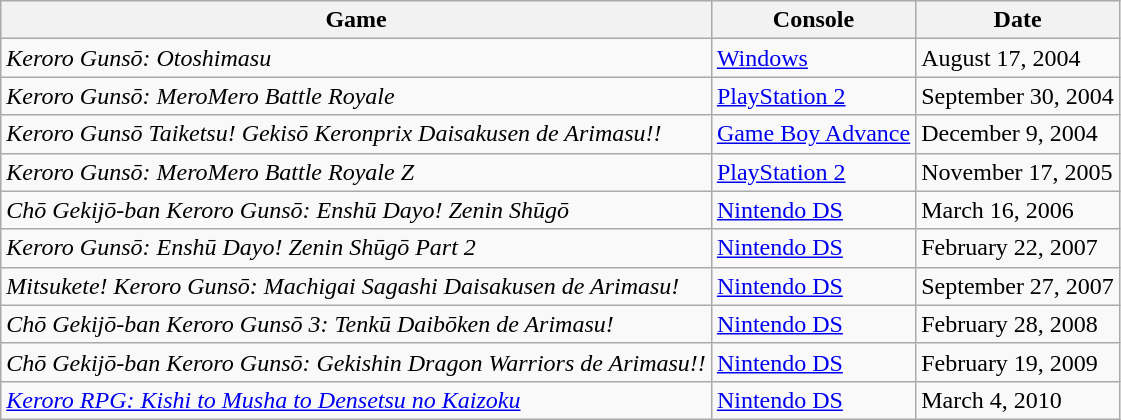<table class="wikitable sortable">
<tr>
<th>Game</th>
<th>Console</th>
<th>Date</th>
</tr>
<tr>
<td><em>Keroro Gunsō: Otoshimasu</em></td>
<td><a href='#'>Windows</a></td>
<td>August 17, 2004</td>
</tr>
<tr>
<td><em>Keroro Gunsō: MeroMero Battle Royale</em></td>
<td><a href='#'>PlayStation 2</a></td>
<td>September 30, 2004</td>
</tr>
<tr>
<td><em>Keroro Gunsō Taiketsu! Gekisō Keronprix Daisakusen de Arimasu!!</em></td>
<td><a href='#'>Game Boy Advance</a></td>
<td>December 9, 2004</td>
</tr>
<tr>
<td><em>Keroro Gunsō: MeroMero Battle Royale Z</em></td>
<td><a href='#'>PlayStation 2</a></td>
<td>November 17, 2005</td>
</tr>
<tr>
<td><em>Chō Gekijō-ban Keroro Gunsō: Enshū Dayo! Zenin Shūgō</em></td>
<td><a href='#'>Nintendo DS</a></td>
<td>March 16, 2006</td>
</tr>
<tr>
<td><em>Keroro Gunsō: Enshū Dayo! Zenin Shūgō Part 2 </em></td>
<td><a href='#'>Nintendo DS</a></td>
<td>February 22, 2007</td>
</tr>
<tr>
<td><em>Mitsukete! Keroro Gunsō: Machigai Sagashi Daisakusen de Arimasu! </em></td>
<td><a href='#'>Nintendo DS</a></td>
<td>September 27, 2007</td>
</tr>
<tr>
<td><em>Chō Gekijō-ban Keroro Gunsō 3: Tenkū Daibōken de Arimasu! </em></td>
<td><a href='#'>Nintendo DS</a></td>
<td>February 28, 2008</td>
</tr>
<tr>
<td><em>Chō Gekijō-ban Keroro Gunsō: Gekishin Dragon Warriors de Arimasu!! </em></td>
<td><a href='#'>Nintendo DS</a></td>
<td>February 19, 2009</td>
</tr>
<tr>
<td><em><a href='#'>Keroro RPG: Kishi to Musha to Densetsu no Kaizoku</a></em></td>
<td><a href='#'>Nintendo DS</a></td>
<td>March 4, 2010</td>
</tr>
</table>
